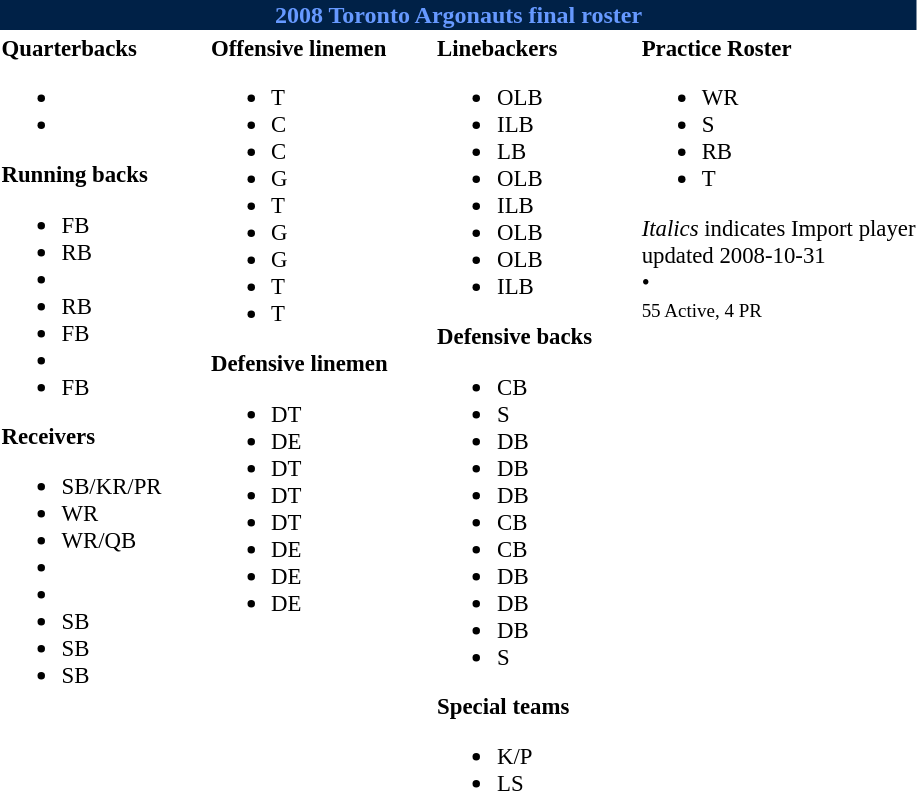<table class="toccolours" style="text-align: left;">
<tr>
<th colspan="7" style="background:#002147; color:#69f; text-align:center;"><strong>2008 Toronto Argonauts final roster</strong></th>
</tr>
<tr>
<td style="font-size:95%; vertical-align:top;"><strong>Quarterbacks</strong><br><ul><li></li><li></li></ul><strong>Running backs</strong><ul><li> FB</li><li> RB</li><li></li><li> RB</li><li> FB</li><li></li><li> FB</li></ul><strong>Receivers</strong><ul><li> SB/KR/PR</li><li> WR</li><li> WR/QB</li><li></li><li></li><li> SB</li><li> SB</li><li> SB</li></ul></td>
<td style="width: 25px;"></td>
<td style="font-size:95%; vertical-align:top;"><strong>Offensive linemen</strong><br><ul><li> T</li><li> C</li><li> C</li><li> G</li><li> T</li><li> G</li><li> G</li><li> T</li><li> T</li></ul><strong>Defensive linemen</strong><ul><li> DT</li><li> DE</li><li> DT</li><li> DT</li><li> DT</li><li> DE</li><li> DE</li><li> DE</li></ul></td>
<td style="width: 25px;"></td>
<td style="font-size:95%; vertical-align:top;"><strong>Linebackers</strong><br><ul><li> OLB</li><li> ILB</li><li> LB</li><li> OLB</li><li> ILB</li><li> OLB</li><li> OLB</li><li> ILB</li></ul><strong>Defensive backs</strong><ul><li> CB</li><li> S</li><li> DB</li><li> DB</li><li> DB</li><li> CB</li><li> CB</li><li> DB</li><li> DB</li><li> DB</li><li> S</li></ul><strong>Special teams</strong><ul><li> K/P</li><li> LS</li></ul></td>
<td style="width: 25px;"></td>
<td style="font-size:95%; vertical-align:top;"><strong>Practice Roster</strong><br><ul><li> WR</li><li> S</li><li> RB</li><li> T</li></ul><em>Italics</em> indicates Import player<br>
<span></span> updated 2008-10-31<br>
<span></span> • <span></span><br>
<small>55 Active, 4 PR</small></td>
</tr>
</table>
